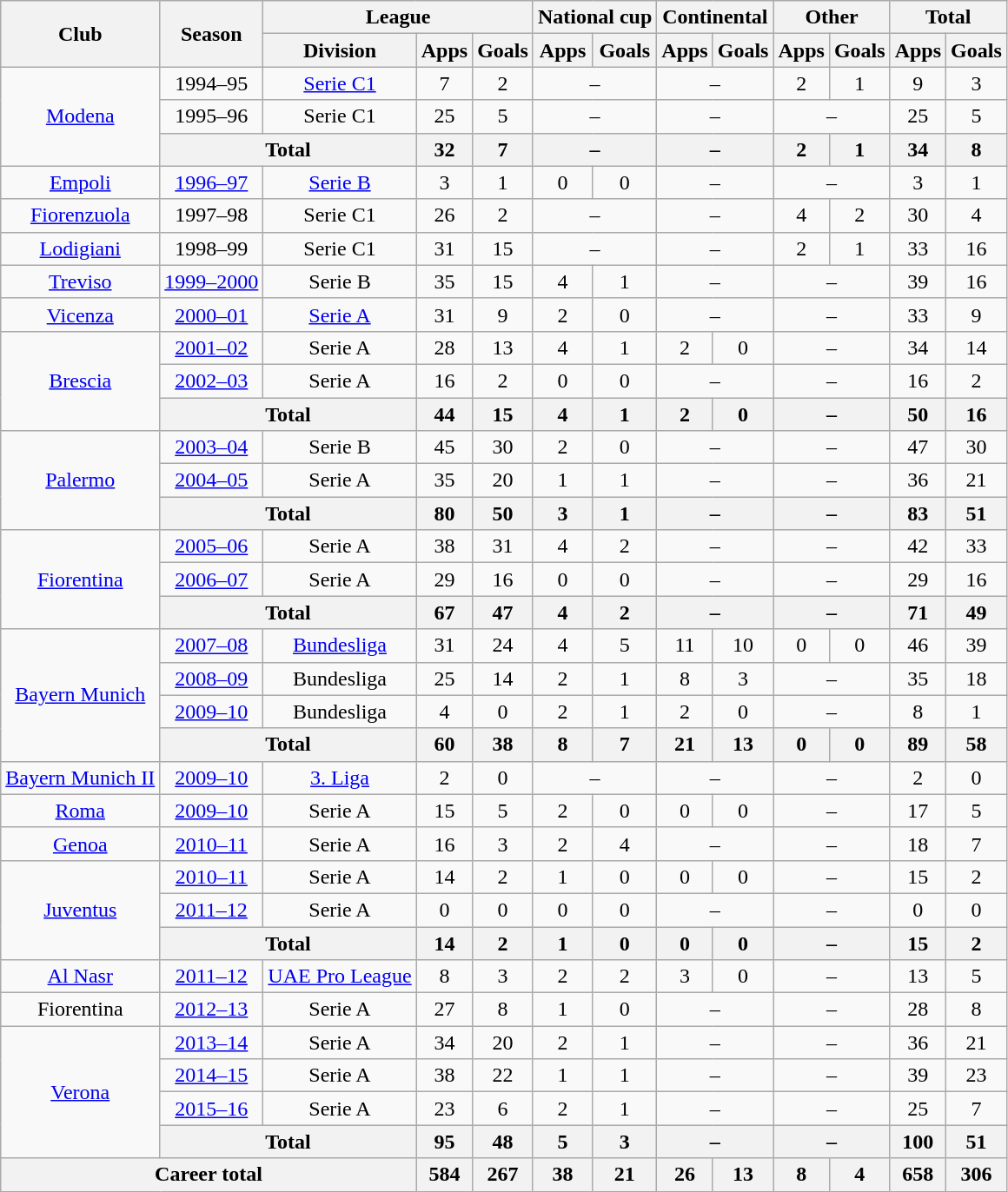<table class="wikitable" style="text-align:center">
<tr>
<th rowspan="2">Club</th>
<th rowspan="2">Season</th>
<th colspan="3">League</th>
<th colspan="2">National cup</th>
<th colspan="2">Continental</th>
<th colspan="2">Other</th>
<th colspan="2">Total</th>
</tr>
<tr>
<th>Division</th>
<th>Apps</th>
<th>Goals</th>
<th>Apps</th>
<th>Goals</th>
<th>Apps</th>
<th>Goals</th>
<th>Apps</th>
<th>Goals</th>
<th>Apps</th>
<th>Goals</th>
</tr>
<tr>
<td rowspan="3"><a href='#'>Modena</a></td>
<td>1994–95</td>
<td><a href='#'>Serie C1</a></td>
<td>7</td>
<td>2</td>
<td colspan="2">–</td>
<td colspan="2">–</td>
<td>2</td>
<td>1</td>
<td>9</td>
<td>3</td>
</tr>
<tr>
<td>1995–96</td>
<td>Serie C1</td>
<td>25</td>
<td>5</td>
<td colspan="2">–</td>
<td colspan="2">–</td>
<td colspan="2">–</td>
<td>25</td>
<td>5</td>
</tr>
<tr>
<th colspan="2">Total</th>
<th>32</th>
<th>7</th>
<th colspan="2">–</th>
<th colspan="2">–</th>
<th>2</th>
<th>1</th>
<th>34</th>
<th>8</th>
</tr>
<tr>
<td><a href='#'>Empoli</a></td>
<td><a href='#'>1996–97</a></td>
<td><a href='#'>Serie B</a></td>
<td>3</td>
<td>1</td>
<td>0</td>
<td>0</td>
<td colspan="2">–</td>
<td colspan="2">–</td>
<td>3</td>
<td>1</td>
</tr>
<tr>
<td><a href='#'>Fiorenzuola</a></td>
<td>1997–98</td>
<td>Serie C1</td>
<td>26</td>
<td>2</td>
<td colspan="2">–</td>
<td colspan="2">–</td>
<td>4</td>
<td>2</td>
<td>30</td>
<td>4</td>
</tr>
<tr>
<td><a href='#'>Lodigiani</a></td>
<td>1998–99</td>
<td>Serie C1</td>
<td>31</td>
<td>15</td>
<td colspan="2">–</td>
<td colspan="2">–</td>
<td>2</td>
<td>1</td>
<td>33</td>
<td>16</td>
</tr>
<tr>
<td><a href='#'>Treviso</a></td>
<td><a href='#'>1999–2000</a></td>
<td>Serie B</td>
<td>35</td>
<td>15</td>
<td>4</td>
<td>1</td>
<td colspan="2">–</td>
<td colspan="2">–</td>
<td>39</td>
<td>16</td>
</tr>
<tr>
<td><a href='#'>Vicenza</a></td>
<td><a href='#'>2000–01</a></td>
<td><a href='#'>Serie A</a></td>
<td>31</td>
<td>9</td>
<td>2</td>
<td>0</td>
<td colspan="2">–</td>
<td colspan="2">–</td>
<td>33</td>
<td>9</td>
</tr>
<tr>
<td rowspan="3"><a href='#'>Brescia</a></td>
<td><a href='#'>2001–02</a></td>
<td>Serie A</td>
<td>28</td>
<td>13</td>
<td>4</td>
<td>1</td>
<td>2</td>
<td>0</td>
<td colspan="2">–</td>
<td>34</td>
<td>14</td>
</tr>
<tr>
<td><a href='#'>2002–03</a></td>
<td>Serie A</td>
<td>16</td>
<td>2</td>
<td>0</td>
<td>0</td>
<td colspan="2">–</td>
<td colspan="2">–</td>
<td>16</td>
<td>2</td>
</tr>
<tr>
<th colspan="2">Total</th>
<th>44</th>
<th>15</th>
<th>4</th>
<th>1</th>
<th>2</th>
<th>0</th>
<th colspan="2">–</th>
<th>50</th>
<th>16</th>
</tr>
<tr>
<td rowspan="3"><a href='#'>Palermo</a></td>
<td><a href='#'>2003–04</a></td>
<td>Serie B</td>
<td>45</td>
<td>30</td>
<td>2</td>
<td>0</td>
<td colspan="2">–</td>
<td colspan="2">–</td>
<td>47</td>
<td>30</td>
</tr>
<tr>
<td><a href='#'>2004–05</a></td>
<td>Serie A</td>
<td>35</td>
<td>20</td>
<td>1</td>
<td>1</td>
<td colspan="2">–</td>
<td colspan="2">–</td>
<td>36</td>
<td>21</td>
</tr>
<tr>
<th colspan="2">Total</th>
<th>80</th>
<th>50</th>
<th>3</th>
<th>1</th>
<th colspan="2">–</th>
<th colspan="2">–</th>
<th>83</th>
<th>51</th>
</tr>
<tr>
<td rowspan="3"><a href='#'>Fiorentina</a></td>
<td><a href='#'>2005–06</a></td>
<td>Serie A</td>
<td>38</td>
<td>31</td>
<td>4</td>
<td>2</td>
<td colspan="2">–</td>
<td colspan="2">–</td>
<td>42</td>
<td>33</td>
</tr>
<tr>
<td><a href='#'>2006–07</a></td>
<td>Serie A</td>
<td>29</td>
<td>16</td>
<td>0</td>
<td>0</td>
<td colspan="2">–</td>
<td colspan="2">–</td>
<td>29</td>
<td>16</td>
</tr>
<tr>
<th colspan="2">Total</th>
<th>67</th>
<th>47</th>
<th>4</th>
<th>2</th>
<th colspan="2">–</th>
<th colspan="2">–</th>
<th>71</th>
<th>49</th>
</tr>
<tr>
<td rowspan="4"><a href='#'>Bayern Munich</a></td>
<td><a href='#'>2007–08</a></td>
<td><a href='#'>Bundesliga</a></td>
<td>31</td>
<td>24</td>
<td>4</td>
<td>5</td>
<td>11</td>
<td>10</td>
<td>0</td>
<td>0</td>
<td>46</td>
<td>39</td>
</tr>
<tr>
<td><a href='#'>2008–09</a></td>
<td>Bundesliga</td>
<td>25</td>
<td>14</td>
<td>2</td>
<td>1</td>
<td>8</td>
<td>3</td>
<td colspan="2">–</td>
<td>35</td>
<td>18</td>
</tr>
<tr>
<td><a href='#'>2009–10</a></td>
<td>Bundesliga</td>
<td>4</td>
<td>0</td>
<td>2</td>
<td>1</td>
<td>2</td>
<td>0</td>
<td colspan="2">–</td>
<td>8</td>
<td>1</td>
</tr>
<tr>
<th colspan="2">Total</th>
<th>60</th>
<th>38</th>
<th>8</th>
<th>7</th>
<th>21</th>
<th>13</th>
<th>0</th>
<th>0</th>
<th>89</th>
<th>58</th>
</tr>
<tr>
<td><a href='#'>Bayern Munich II</a></td>
<td><a href='#'>2009–10</a></td>
<td><a href='#'>3. Liga</a></td>
<td>2</td>
<td>0</td>
<td colspan="2">–</td>
<td colspan="2">–</td>
<td colspan="2">–</td>
<td>2</td>
<td>0</td>
</tr>
<tr>
<td><a href='#'>Roma</a></td>
<td><a href='#'>2009–10</a></td>
<td>Serie A</td>
<td>15</td>
<td>5</td>
<td>2</td>
<td>0</td>
<td>0</td>
<td>0</td>
<td colspan="2">–</td>
<td>17</td>
<td>5</td>
</tr>
<tr>
<td><a href='#'>Genoa</a></td>
<td><a href='#'>2010–11</a></td>
<td>Serie A</td>
<td>16</td>
<td>3</td>
<td>2</td>
<td>4</td>
<td colspan="2">–</td>
<td colspan="2">–</td>
<td>18</td>
<td>7</td>
</tr>
<tr>
<td rowspan="3"><a href='#'>Juventus</a></td>
<td><a href='#'>2010–11</a></td>
<td>Serie A</td>
<td>14</td>
<td>2</td>
<td>1</td>
<td>0</td>
<td>0</td>
<td>0</td>
<td colspan="2">–</td>
<td>15</td>
<td>2</td>
</tr>
<tr>
<td><a href='#'>2011–12</a></td>
<td>Serie A</td>
<td>0</td>
<td>0</td>
<td>0</td>
<td>0</td>
<td colspan="2">–</td>
<td colspan="2">–</td>
<td>0</td>
<td>0</td>
</tr>
<tr>
<th colspan="2">Total</th>
<th>14</th>
<th>2</th>
<th>1</th>
<th>0</th>
<th>0</th>
<th>0</th>
<th colspan="2">–</th>
<th>15</th>
<th>2</th>
</tr>
<tr>
<td><a href='#'>Al Nasr</a></td>
<td><a href='#'>2011–12</a></td>
<td><a href='#'>UAE Pro League</a></td>
<td>8</td>
<td>3</td>
<td>2</td>
<td>2</td>
<td>3</td>
<td>0</td>
<td colspan="2">–</td>
<td>13</td>
<td>5</td>
</tr>
<tr>
<td>Fiorentina</td>
<td><a href='#'>2012–13</a></td>
<td>Serie A</td>
<td>27</td>
<td>8</td>
<td>1</td>
<td>0</td>
<td colspan="2">–</td>
<td colspan="2">–</td>
<td>28</td>
<td>8</td>
</tr>
<tr>
<td rowspan="4"><a href='#'>Verona</a></td>
<td><a href='#'>2013–14</a></td>
<td>Serie A</td>
<td>34</td>
<td>20</td>
<td>2</td>
<td>1</td>
<td colspan="2">–</td>
<td colspan="2">–</td>
<td>36</td>
<td>21</td>
</tr>
<tr>
<td><a href='#'>2014–15</a></td>
<td>Serie A</td>
<td>38</td>
<td>22</td>
<td>1</td>
<td>1</td>
<td colspan="2">–</td>
<td colspan="2">–</td>
<td>39</td>
<td>23</td>
</tr>
<tr>
<td><a href='#'>2015–16</a></td>
<td>Serie A</td>
<td>23</td>
<td>6</td>
<td>2</td>
<td>1</td>
<td colspan="2">–</td>
<td colspan="2">–</td>
<td>25</td>
<td>7</td>
</tr>
<tr>
<th colspan="2">Total</th>
<th>95</th>
<th>48</th>
<th>5</th>
<th>3</th>
<th colspan="2">–</th>
<th colspan="2">–</th>
<th>100</th>
<th>51</th>
</tr>
<tr>
<th colspan="3">Career total</th>
<th>584</th>
<th>267</th>
<th>38</th>
<th>21</th>
<th>26</th>
<th>13</th>
<th>8</th>
<th>4</th>
<th>658</th>
<th>306</th>
</tr>
</table>
